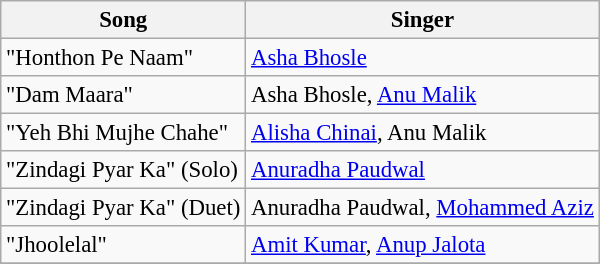<table class="wikitable" style="font-size:95%;">
<tr>
<th>Song</th>
<th>Singer</th>
</tr>
<tr>
<td>"Honthon Pe Naam"</td>
<td><a href='#'>Asha Bhosle</a></td>
</tr>
<tr>
<td>"Dam Maara"</td>
<td>Asha Bhosle, <a href='#'>Anu Malik</a></td>
</tr>
<tr>
<td>"Yeh Bhi Mujhe Chahe"</td>
<td><a href='#'>Alisha Chinai</a>, Anu Malik</td>
</tr>
<tr>
<td>"Zindagi Pyar Ka" (Solo)</td>
<td><a href='#'>Anuradha Paudwal</a></td>
</tr>
<tr>
<td>"Zindagi Pyar Ka" (Duet)</td>
<td>Anuradha Paudwal, <a href='#'>Mohammed Aziz</a></td>
</tr>
<tr>
<td>"Jhoolelal"</td>
<td><a href='#'>Amit Kumar</a>, <a href='#'>Anup Jalota</a></td>
</tr>
<tr>
</tr>
</table>
